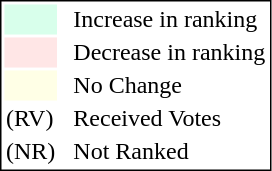<table style="border:1px solid black;">
<tr>
<td style="background:#D8FFEB; width:20px;"></td>
<td> </td>
<td>Increase in ranking</td>
</tr>
<tr>
<td style="background:#FFE6E6; width:20px;"></td>
<td> </td>
<td>Decrease in ranking</td>
</tr>
<tr>
<td style="background:#FFFFE6; width:20px;"></td>
<td> </td>
<td>No Change</td>
</tr>
<tr>
<td>(RV)</td>
<td> </td>
<td>Received Votes</td>
</tr>
<tr>
<td>(NR)</td>
<td> </td>
<td>Not Ranked</td>
</tr>
</table>
